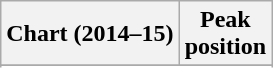<table class="wikitable sortable plainrowheaders">
<tr>
<th>Chart (2014–15)</th>
<th>Peak<br>position</th>
</tr>
<tr>
</tr>
<tr>
</tr>
<tr>
</tr>
<tr>
</tr>
<tr>
</tr>
</table>
